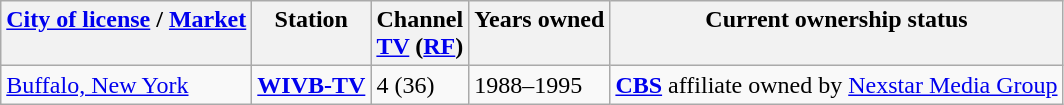<table class="wikitable">
<tr style="vertical-align: top; text-align: left;">
<th><a href='#'>City of license</a> / <a href='#'>Market</a></th>
<th>Station</th>
<th>Channel<br><a href='#'>TV</a> (<a href='#'>RF</a>)</th>
<th>Years owned</th>
<th>Current ownership status</th>
</tr>
<tr style="vertical-align: top;" text-align: left;">
<td><a href='#'>Buffalo, New York</a></td>
<td><strong><a href='#'>WIVB-TV</a></strong></td>
<td>4 (36)</td>
<td>1988–1995</td>
<td><strong><a href='#'>CBS</a></strong> affiliate owned by <a href='#'>Nexstar Media Group</a></td>
</tr>
</table>
